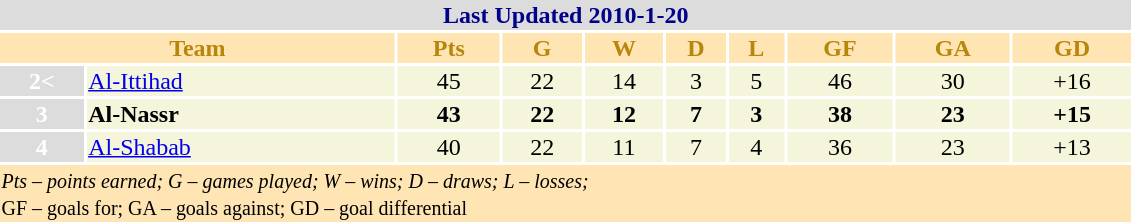<table width=60%>
<tr>
<th colspan="10" bgcolor=#DCDCDC style="color:#00008B;">Last Updated 2010-1-20</th>
</tr>
<tr>
<th colspan="2" bgcolor=#ffe5b4 style="color:#B8860B;">Team</th>
<th bgcolor=#ffe5b4 align="center" style="color:#B8860B;">Pts</th>
<th bgcolor=#ffe5b4 align="center" style="color:#B8860B;">G</th>
<th bgcolor=#ffe5b4 align="center" style="color:#B8860B;">W</th>
<th bgcolor=#ffe5b4 align="center" style="color:#B8860B;">D</th>
<th bgcolor=#ffe5b4 align="center" style="color:#B8860B;">L</th>
<th bgcolor=#ffe5b4 align="center" style="color:#B8860B;">GF</th>
<th bgcolor=#ffe5b4 align="center" style="color:#B8860B;">GA</th>
<th bgcolor=#ffe5b4 align="center" style="color:#B8860B;">GD</th>
</tr>
<tr>
<th bgcolor=#DCDCDC align="center" style="color:white;">2<</th>
<td bgcolor=#f5f5dc><a href='#'>Al-Ittihad</a></td>
<td bgcolor=#f5f5dc align="center">45</td>
<td bgcolor=#f5f5dc align="center">22</td>
<td bgcolor=#f5f5dc align="center">14</td>
<td bgcolor=#f5f5dc align="center">3</td>
<td bgcolor=#f5f5dc align="center">5</td>
<td bgcolor=#f5f5dc align="center">46</td>
<td bgcolor=#f5f5dc align="center">30</td>
<td bgcolor=#f5f5dc align="center">+16</td>
</tr>
<tr>
<th bgcolor=#DCDCDC align="center" style="color:white;">3</th>
<td bgcolor=#f5f5dc><strong>Al-Nassr</strong></td>
<td bgcolor=#f5f5dc align="center"><strong>43</strong></td>
<td bgcolor=#f5f5dc align="center"><strong>22</strong></td>
<td bgcolor=#f5f5dc align="center"><strong>12</strong></td>
<td bgcolor=#f5f5dc align="center"><strong>7</strong></td>
<td bgcolor=#f5f5dc align="center"><strong>3</strong></td>
<td bgcolor=#f5f5dc align="center"><strong>38</strong></td>
<td bgcolor=#f5f5dc align="center"><strong>23</strong></td>
<td bgcolor=#f5f5dc align="center"><strong>+15</strong></td>
</tr>
<tr>
<th bgcolor=#DCDCDC align="center" style="color:white;">4</th>
<td bgcolor=#f5f5dc><a href='#'>Al-Shabab</a></td>
<td bgcolor=#f5f5dc align="center">40</td>
<td bgcolor=#f5f5dc align="center">22</td>
<td bgcolor=#f5f5dc align="center">11</td>
<td bgcolor=#f5f5dc align="center">7</td>
<td bgcolor=#f5f5dc align="center">4</td>
<td bgcolor=#f5f5dc align="center">36</td>
<td bgcolor=#f5f5dc align="center">23</td>
<td bgcolor=#f5f5dc align="center">+13</td>
</tr>
<tr bgcolor=#ffe5b4>
<td colspan="10"><small><em>Pts – points earned; G – games played; W – wins; D – draws; L – losses;<br> </em>GF – goals for; GA – goals against; GD – goal differential</small></td>
</tr>
</table>
